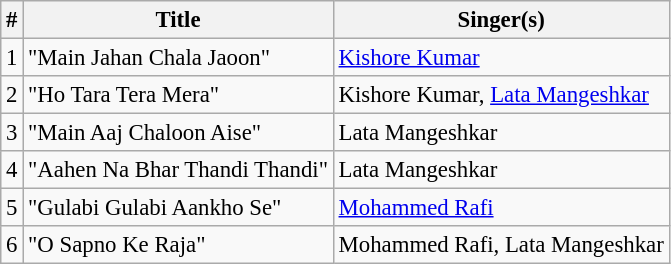<table class="wikitable" style="font-size:95%;">
<tr>
<th>#</th>
<th>Title</th>
<th>Singer(s)</th>
</tr>
<tr>
<td>1</td>
<td>"Main Jahan Chala Jaoon"</td>
<td><a href='#'>Kishore Kumar</a></td>
</tr>
<tr>
<td>2</td>
<td>"Ho Tara Tera Mera"</td>
<td>Kishore Kumar, <a href='#'>Lata Mangeshkar</a></td>
</tr>
<tr>
<td>3</td>
<td>"Main Aaj Chaloon Aise"</td>
<td>Lata Mangeshkar</td>
</tr>
<tr>
<td>4</td>
<td>"Aahen Na Bhar Thandi Thandi"</td>
<td>Lata Mangeshkar</td>
</tr>
<tr>
<td>5</td>
<td>"Gulabi Gulabi Aankho Se"</td>
<td><a href='#'>Mohammed Rafi</a></td>
</tr>
<tr>
<td>6</td>
<td>"O Sapno Ke Raja"</td>
<td>Mohammed Rafi, Lata Mangeshkar</td>
</tr>
</table>
